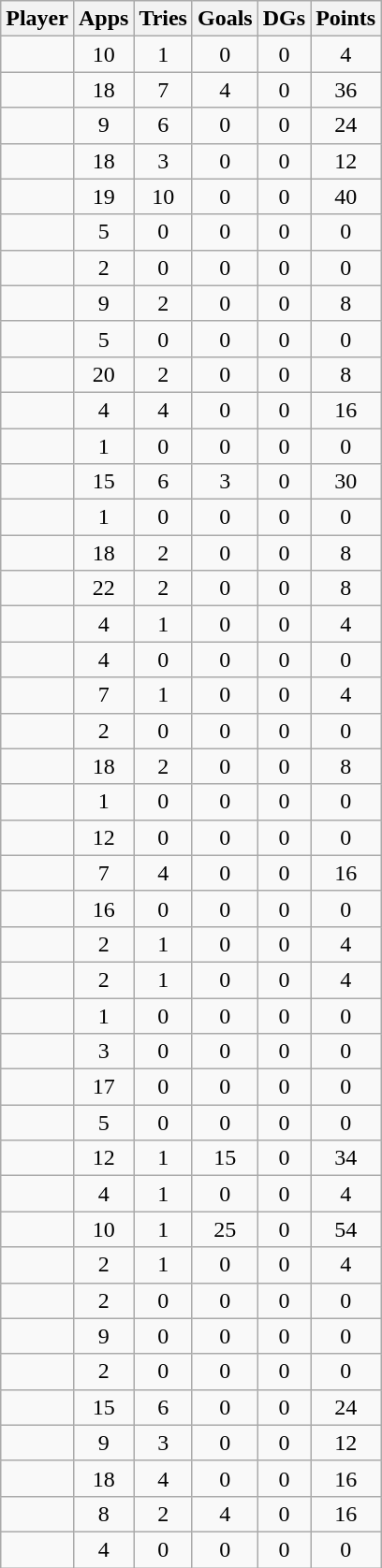<table class="wikitable sortable" style="text-align:center;">
<tr>
<th><strong>Player</strong></th>
<th><strong>Apps</strong></th>
<th><strong>Tries</strong></th>
<th><strong>Goals</strong></th>
<th><strong>DGs</strong></th>
<th><strong>Points</strong></th>
</tr>
<tr>
<td align=left></td>
<td>10</td>
<td>1</td>
<td>0</td>
<td>0</td>
<td>4</td>
</tr>
<tr>
<td align=left></td>
<td>18</td>
<td>7</td>
<td>4</td>
<td>0</td>
<td>36</td>
</tr>
<tr>
<td align=left></td>
<td>9</td>
<td>6</td>
<td>0</td>
<td>0</td>
<td>24</td>
</tr>
<tr>
<td align=left></td>
<td>18</td>
<td>3</td>
<td>0</td>
<td>0</td>
<td>12</td>
</tr>
<tr>
<td align=left></td>
<td>19</td>
<td>10</td>
<td>0</td>
<td>0</td>
<td>40</td>
</tr>
<tr>
<td align=left></td>
<td>5</td>
<td>0</td>
<td>0</td>
<td>0</td>
<td>0</td>
</tr>
<tr>
<td align=left></td>
<td>2</td>
<td>0</td>
<td>0</td>
<td>0</td>
<td>0</td>
</tr>
<tr>
<td align=left></td>
<td>9</td>
<td>2</td>
<td>0</td>
<td>0</td>
<td>8</td>
</tr>
<tr>
<td align=left></td>
<td>5</td>
<td>0</td>
<td>0</td>
<td>0</td>
<td>0</td>
</tr>
<tr>
<td align=left></td>
<td>20</td>
<td>2</td>
<td>0</td>
<td>0</td>
<td>8</td>
</tr>
<tr>
<td align=left></td>
<td>4</td>
<td>4</td>
<td>0</td>
<td>0</td>
<td>16</td>
</tr>
<tr>
<td align=left></td>
<td>1</td>
<td>0</td>
<td>0</td>
<td>0</td>
<td>0</td>
</tr>
<tr>
<td align=left></td>
<td>15</td>
<td>6</td>
<td>3</td>
<td>0</td>
<td>30</td>
</tr>
<tr>
<td align=left></td>
<td>1</td>
<td>0</td>
<td>0</td>
<td>0</td>
<td>0</td>
</tr>
<tr>
<td align=left></td>
<td>18</td>
<td>2</td>
<td>0</td>
<td>0</td>
<td>8</td>
</tr>
<tr>
<td align=left></td>
<td>22</td>
<td>2</td>
<td>0</td>
<td>0</td>
<td>8</td>
</tr>
<tr>
<td align=left></td>
<td>4</td>
<td>1</td>
<td>0</td>
<td>0</td>
<td>4</td>
</tr>
<tr>
<td align=left></td>
<td>4</td>
<td>0</td>
<td>0</td>
<td>0</td>
<td>0</td>
</tr>
<tr>
<td align=left></td>
<td>7</td>
<td>1</td>
<td>0</td>
<td>0</td>
<td>4</td>
</tr>
<tr>
<td align=left></td>
<td>2</td>
<td>0</td>
<td>0</td>
<td>0</td>
<td>0</td>
</tr>
<tr>
<td align=left></td>
<td>18</td>
<td>2</td>
<td>0</td>
<td>0</td>
<td>8</td>
</tr>
<tr>
<td align=left></td>
<td>1</td>
<td>0</td>
<td>0</td>
<td>0</td>
<td>0</td>
</tr>
<tr>
<td align=left></td>
<td>12</td>
<td>0</td>
<td>0</td>
<td>0</td>
<td>0</td>
</tr>
<tr>
<td align=left></td>
<td>7</td>
<td>4</td>
<td>0</td>
<td>0</td>
<td>16</td>
</tr>
<tr>
<td align=left></td>
<td>16</td>
<td>0</td>
<td>0</td>
<td>0</td>
<td>0</td>
</tr>
<tr>
<td align=left></td>
<td>2</td>
<td>1</td>
<td>0</td>
<td>0</td>
<td>4</td>
</tr>
<tr>
<td align=left></td>
<td>2</td>
<td>1</td>
<td>0</td>
<td>0</td>
<td>4</td>
</tr>
<tr>
<td align=left></td>
<td>1</td>
<td>0</td>
<td>0</td>
<td>0</td>
<td>0</td>
</tr>
<tr>
<td align=left></td>
<td>3</td>
<td>0</td>
<td>0</td>
<td>0</td>
<td>0</td>
</tr>
<tr>
<td align=left></td>
<td>17</td>
<td>0</td>
<td>0</td>
<td>0</td>
<td>0</td>
</tr>
<tr>
<td align=left></td>
<td>5</td>
<td>0</td>
<td>0</td>
<td>0</td>
<td>0</td>
</tr>
<tr>
<td align=left></td>
<td>12</td>
<td>1</td>
<td>15</td>
<td>0</td>
<td>34</td>
</tr>
<tr>
<td align=left></td>
<td>4</td>
<td>1</td>
<td>0</td>
<td>0</td>
<td>4</td>
</tr>
<tr>
<td align=left></td>
<td>10</td>
<td>1</td>
<td>25</td>
<td>0</td>
<td>54</td>
</tr>
<tr>
<td align=left></td>
<td>2</td>
<td>1</td>
<td>0</td>
<td>0</td>
<td>4</td>
</tr>
<tr>
<td align=left></td>
<td>2</td>
<td>0</td>
<td>0</td>
<td>0</td>
<td>0</td>
</tr>
<tr>
<td align=left></td>
<td>9</td>
<td>0</td>
<td>0</td>
<td>0</td>
<td>0</td>
</tr>
<tr>
<td align=left></td>
<td>2</td>
<td>0</td>
<td>0</td>
<td>0</td>
<td>0</td>
</tr>
<tr>
<td align=left></td>
<td>15</td>
<td>6</td>
<td>0</td>
<td>0</td>
<td>24</td>
</tr>
<tr>
<td align=left></td>
<td>9</td>
<td>3</td>
<td>0</td>
<td>0</td>
<td>12</td>
</tr>
<tr>
<td align=left></td>
<td>18</td>
<td>4</td>
<td>0</td>
<td>0</td>
<td>16</td>
</tr>
<tr>
<td align=left></td>
<td>8</td>
<td>2</td>
<td>4</td>
<td>0</td>
<td>16</td>
</tr>
<tr>
<td align=left></td>
<td>4</td>
<td>0</td>
<td>0</td>
<td>0</td>
<td>0</td>
</tr>
</table>
